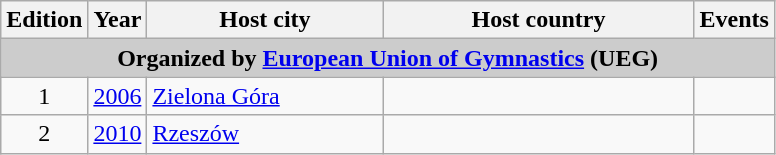<table class="wikitable" style="font-size:100%">
<tr>
<th width=30>Edition</th>
<th width=30>Year</th>
<th width=150>Host city</th>
<th width=200>Host country</th>
<th width=30>Events</th>
</tr>
<tr>
<td colspan="5" bgcolor="#cccccc"align=center><strong>Organized by <a href='#'>European Union of Gymnastics</a> (UEG)</strong></td>
</tr>
<tr>
<td align=center>1</td>
<td align=center><a href='#'>2006</a></td>
<td><a href='#'>Zielona Góra</a></td>
<td></td>
<td align=center></td>
</tr>
<tr>
<td align=center>2</td>
<td align=center><a href='#'>2010</a></td>
<td><a href='#'>Rzeszów</a></td>
<td></td>
<td align=center></td>
</tr>
</table>
